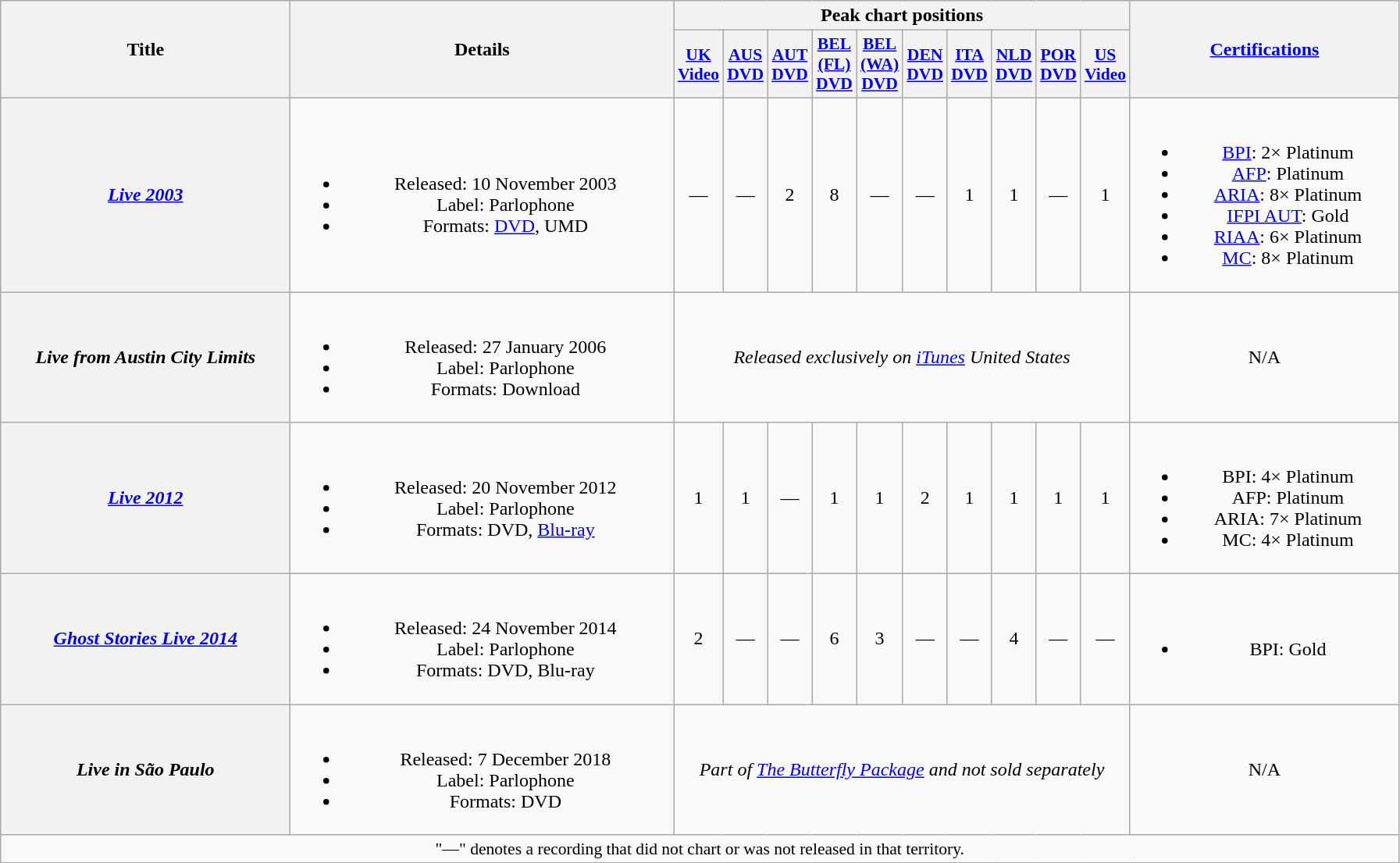<table class="wikitable plainrowheaders" style="text-align:center;">
<tr>
<th scope="col" rowspan="2" style="width:15em;">Title</th>
<th scope="col" rowspan="2" style="width:20em;">Details</th>
<th scope="col" colspan="10">Peak chart positions</th>
<th scope="col" rowspan="2" style="width:13.9em;"><a href='#'>Certifications</a></th>
</tr>
<tr>
<th scope="col" style="font-size:90%;"><a href='#'>UK<br>Video</a><br></th>
<th scope="col" style="font-size:90%;"><a href='#'>AUS<br>DVD</a><br></th>
<th scope="col" style="font-size:90%;"><a href='#'>AUT<br>DVD</a><br></th>
<th scope="col" style="font-size:90%;"><a href='#'>BEL<br>(FL)<br>DVD</a><br></th>
<th scope="col" style="font-size:90%;"><a href='#'>BEL<br>(WA)<br>DVD</a><br></th>
<th scope="col" style="font-size:90%;"><a href='#'>DEN<br>DVD</a><br></th>
<th scope="col" style="font-size:90%;"><a href='#'>ITA<br>DVD</a><br></th>
<th scope="col" style="font-size:90%;"><a href='#'>NLD<br>DVD</a><br></th>
<th scope="col" style="font-size:90%;"><a href='#'>POR<br>DVD</a><br></th>
<th scope="col" style="font-size:90%;"><a href='#'>US<br>Video</a><br></th>
</tr>
<tr>
<th scope="row"><em><a href='#'>Live 2003</a></em></th>
<td><br><ul><li>Released: 10 November 2003</li><li>Label: Parlophone</li><li>Formats: <a href='#'>DVD</a>, UMD</li></ul></td>
<td>—</td>
<td>—</td>
<td>2</td>
<td>8</td>
<td>—</td>
<td>—</td>
<td>1</td>
<td>1</td>
<td>—</td>
<td>1</td>
<td><br><ul><li><a href='#'>BPI</a>: 2× Platinum</li><li><a href='#'>AFP</a>: Platinum</li><li><a href='#'>ARIA</a>: 8× Platinum</li><li><a href='#'>IFPI AUT</a>: Gold</li><li><a href='#'>RIAA</a>: 6× Platinum</li><li><a href='#'>MC</a>: 8× Platinum</li></ul></td>
</tr>
<tr>
<th scope="row"><em>Live from Austin City Limits</em></th>
<td><br><ul><li>Released: 27 January 2006</li><li>Label: Parlophone</li><li>Formats: Download</li></ul></td>
<td colspan="10"><em>Released exclusively on <a href='#'>iTunes</a> United States</em></td>
<td>N/A</td>
</tr>
<tr>
<th scope="row"><em><a href='#'>Live 2012</a></em></th>
<td><br><ul><li>Released: 20 November 2012</li><li>Label: Parlophone</li><li>Formats: DVD, <a href='#'>Blu-ray</a></li></ul></td>
<td>1</td>
<td>1</td>
<td>—</td>
<td>1</td>
<td>1</td>
<td>2</td>
<td>1</td>
<td>1</td>
<td>1</td>
<td>1</td>
<td><br><ul><li>BPI: 4× Platinum</li><li>AFP: Platinum</li><li>ARIA: 7× Platinum</li><li>MC: 4× Platinum</li></ul></td>
</tr>
<tr>
<th scope="row"><em><a href='#'>Ghost Stories Live 2014</a></em></th>
<td><br><ul><li>Released: 24 November 2014</li><li>Label: Parlophone</li><li>Formats: DVD, Blu-ray</li></ul></td>
<td>2</td>
<td>—</td>
<td>—</td>
<td>6</td>
<td>3</td>
<td>—</td>
<td>—</td>
<td>4</td>
<td>—</td>
<td>—</td>
<td><br><ul><li>BPI: Gold</li></ul></td>
</tr>
<tr>
<th scope="row"><em>Live in São Paulo</em></th>
<td><br><ul><li>Released: 7 December 2018</li><li>Label: Parlophone</li><li>Formats: DVD</li></ul></td>
<td colspan="10"><em>Part of <a href='#'>The Butterfly Package</a> and not sold separately</em></td>
<td>N/A</td>
</tr>
<tr>
<td colspan="13" style="font-size:90%">"—" denotes a recording that did not chart or was not released in that territory.</td>
</tr>
</table>
